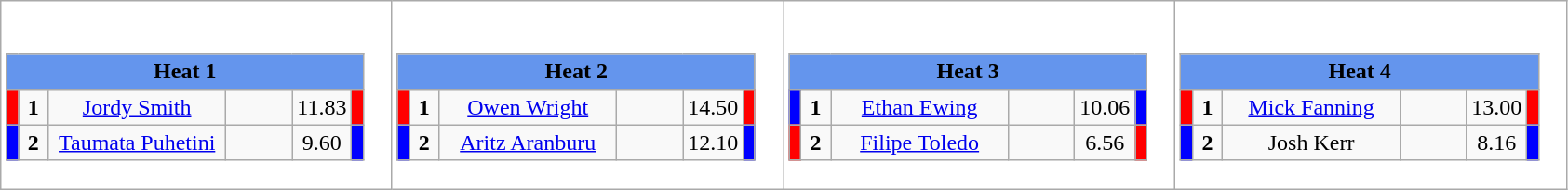<table class="wikitable" style="background:#fff;">
<tr>
<td><div><br><table class="wikitable">
<tr>
<td colspan="6"  style="text-align:center; background:#6495ed;"><strong>Heat 1</strong></td>
</tr>
<tr>
<td style="width:01px; background: #f00;"></td>
<td style="width:14px; text-align:center;"><strong>1</strong></td>
<td style="width:120px; text-align:center;"><a href='#'>Jordy Smith</a></td>
<td style="width:40px; text-align:center;"></td>
<td style="width:20px; text-align:center;">11.83</td>
<td style="width:01px; background: #f00;"></td>
</tr>
<tr>
<td style="width:01px; background: #00f;"></td>
<td style="width:14px; text-align:center;"><strong>2</strong></td>
<td style="width:120px; text-align:center;"><a href='#'>Taumata Puhetini</a></td>
<td style="width:40px; text-align:center;"></td>
<td style="width:20px; text-align:center;">9.60</td>
<td style="width:01px; background: #00f;"></td>
</tr>
</table>
</div></td>
<td><div><br><table class="wikitable">
<tr>
<td colspan="6"  style="text-align:center; background:#6495ed;"><strong>Heat 2</strong></td>
</tr>
<tr>
<td style="width:01px; background: #f00;"></td>
<td style="width:14px; text-align:center;"><strong>1</strong></td>
<td style="width:120px; text-align:center;"><a href='#'>Owen Wright</a></td>
<td style="width:40px; text-align:center;"></td>
<td style="width:20px; text-align:center;">14.50</td>
<td style="width:01px; background: #f00;"></td>
</tr>
<tr>
<td style="width:01px; background: #00f;"></td>
<td style="width:14px; text-align:center;"><strong>2</strong></td>
<td style="width:120px; text-align:center;"><a href='#'>Aritz Aranburu</a></td>
<td style="width:40px; text-align:center;"></td>
<td style="width:20px; text-align:center;">12.10</td>
<td style="width:01px; background: #00f;"></td>
</tr>
</table>
</div></td>
<td><div><br><table class="wikitable">
<tr>
<td colspan="6"  style="text-align:center; background:#6495ed;"><strong>Heat 3</strong></td>
</tr>
<tr>
<td style="width:01px; background: #00f;"></td>
<td style="width:14px; text-align:center;"><strong>1</strong></td>
<td style="width:120px; text-align:center;"><a href='#'>Ethan Ewing</a></td>
<td style="width:40px; text-align:center;"></td>
<td style="width:20px; text-align:center;">10.06</td>
<td style="width:01px; background: #00f;"></td>
</tr>
<tr>
<td style="width:01px; background: #f00;"></td>
<td style="width:14px; text-align:center;"><strong>2</strong></td>
<td style="width:120px; text-align:center;"><a href='#'>Filipe Toledo</a></td>
<td style="width:40px; text-align:center;"></td>
<td style="width:20px; text-align:center;">6.56</td>
<td style="width:01px; background: #f00;"></td>
</tr>
</table>
</div></td>
<td><div><br><table class="wikitable">
<tr>
<td colspan="6"  style="text-align:center; background:#6495ed;"><strong>Heat 4</strong></td>
</tr>
<tr>
<td style="width:01px; background: #f00;"></td>
<td style="width:14px; text-align:center;"><strong>1</strong></td>
<td style="width:120px; text-align:center;"><a href='#'>Mick Fanning</a></td>
<td style="width:40px; text-align:center;"></td>
<td style="width:20px; text-align:center;">13.00</td>
<td style="width:01px; background: #f00;"></td>
</tr>
<tr>
<td style="width:01px; background: #00f;"></td>
<td style="width:14px; text-align:center;"><strong>2</strong></td>
<td style="width:120px; text-align:center;">Josh Kerr</td>
<td style="width:40px; text-align:center;"></td>
<td style="width:20px; text-align:center;">8.16</td>
<td style="width:01px; background: #00f;"></td>
</tr>
</table>
</div></td>
</tr>
</table>
